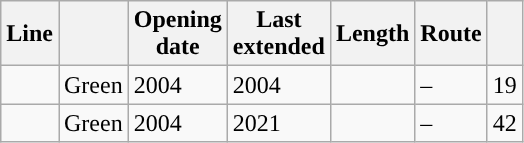<table class="sortable wikitable">
<tr>
<th>Line</th>
<th class="unsortable"></th>
<th>Opening<br>date</th>
<th>Last<br>extended</th>
<th>Length</th>
<th class="unsortable">Route</th>
<th></th>
</tr>
<tr>
<td align="center"></td>
<td style="background:#">Green</td>
<td>2004</td>
<td>2004</td>
<td></td>
<td> – </td>
<td>19</td>
</tr>
<tr>
<td align="center"></td>
<td style="background:#">Green</td>
<td>2004</td>
<td>2021</td>
<td></td>
<td> – </td>
<td>42</td>
</tr>
</table>
